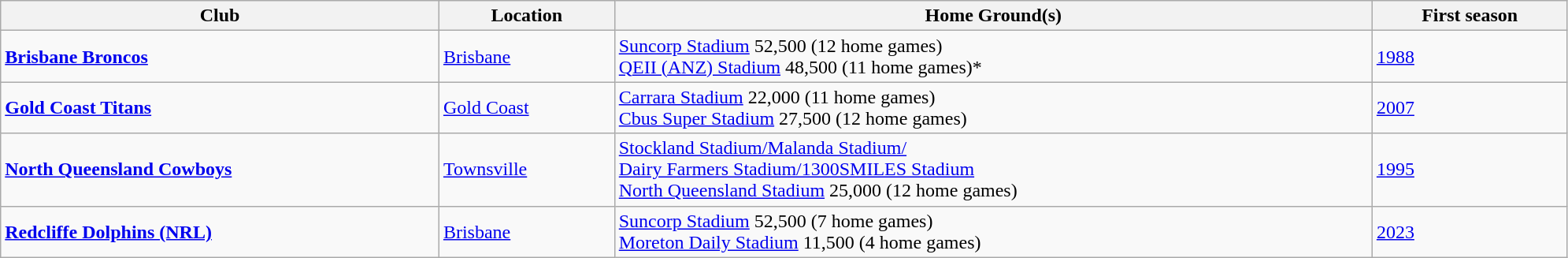<table class="wikitable sortable" style="width:105%;">
<tr>
<th>Club</th>
<th>Location</th>
<th>Home Ground(s)</th>
<th>First season</th>
</tr>
<tr>
<td> <strong><a href='#'>Brisbane Broncos</a></strong></td>
<td><a href='#'>Brisbane</a></td>
<td><a href='#'>Suncorp Stadium</a> 52,500 (12 home games)<br><a href='#'>QEII (ANZ) Stadium</a> 48,500 (11 home games)*</td>
<td><a href='#'>1988</a></td>
</tr>
<tr>
<td> <strong><a href='#'>Gold Coast Titans</a></strong></td>
<td><a href='#'>Gold Coast</a></td>
<td><a href='#'>Carrara Stadium</a> 22,000 (11 home games)<br><a href='#'>Cbus Super Stadium</a> 27,500 (12 home games)</td>
<td><a href='#'>2007</a></td>
</tr>
<tr>
<td> <strong><a href='#'>North Queensland Cowboys</a></strong></td>
<td><a href='#'>Townsville</a></td>
<td><a href='#'>Stockland Stadium/Malanda Stadium/<br>Dairy Farmers Stadium/1300SMILES Stadium</a><br><a href='#'>North Queensland Stadium</a> 25,000 (12 home games)</td>
<td><a href='#'>1995</a></td>
</tr>
<tr>
<td><strong> <a href='#'>Redcliffe Dolphins (NRL)</a></strong></td>
<td><a href='#'>Brisbane</a></td>
<td><a href='#'>Suncorp Stadium</a> 52,500 (7 home games)<br><a href='#'>Moreton Daily Stadium</a> 11,500 (4 home games)</td>
<td><a href='#'>2023</a></td>
</tr>
</table>
